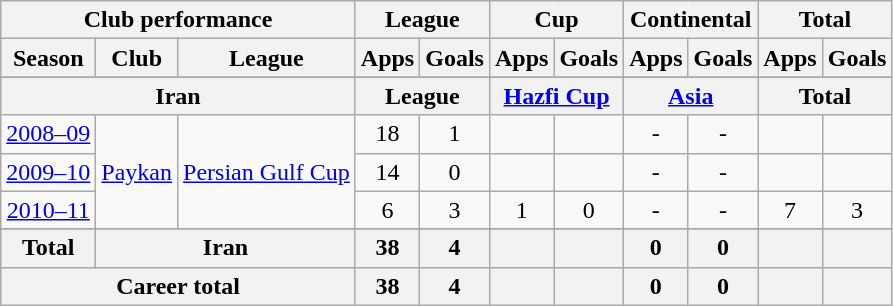<table class="wikitable" style="text-align:center">
<tr>
<th colspan=3>Club performance</th>
<th colspan=2>League</th>
<th colspan=2>Cup</th>
<th colspan=2>Continental</th>
<th colspan=2>Total</th>
</tr>
<tr>
<th>Season</th>
<th>Club</th>
<th>League</th>
<th>Apps</th>
<th>Goals</th>
<th>Apps</th>
<th>Goals</th>
<th>Apps</th>
<th>Goals</th>
<th>Apps</th>
<th>Goals</th>
</tr>
<tr>
</tr>
<tr>
<th colspan=3>Iran</th>
<th colspan=2>League</th>
<th colspan=2><a href='#'>Hazfi Cup</a></th>
<th colspan=2><a href='#'>Asia</a></th>
<th colspan=2>Total</th>
</tr>
<tr>
<td><a href='#'>2008–09</a></td>
<td rowspan="3"><a href='#'>Paykan</a></td>
<td rowspan="3"><a href='#'>Persian Gulf Cup</a></td>
<td>18</td>
<td>1</td>
<td></td>
<td></td>
<td>-</td>
<td>-</td>
<td></td>
<td></td>
</tr>
<tr>
<td><a href='#'>2009–10</a></td>
<td>14</td>
<td>0</td>
<td></td>
<td></td>
<td>-</td>
<td>-</td>
<td></td>
<td></td>
</tr>
<tr>
<td><a href='#'>2010–11</a></td>
<td>6</td>
<td>3</td>
<td>1</td>
<td>0</td>
<td>-</td>
<td>-</td>
<td>7</td>
<td>3</td>
</tr>
<tr>
</tr>
<tr>
<th rowspan=1>Total</th>
<th colspan=2>Iran</th>
<th>38</th>
<th>4</th>
<th></th>
<th></th>
<th>0</th>
<th>0</th>
<th></th>
<th></th>
</tr>
<tr>
<th colspan=3>Career total</th>
<th>38</th>
<th>4</th>
<th></th>
<th></th>
<th>0</th>
<th>0</th>
<th></th>
<th></th>
</tr>
</table>
